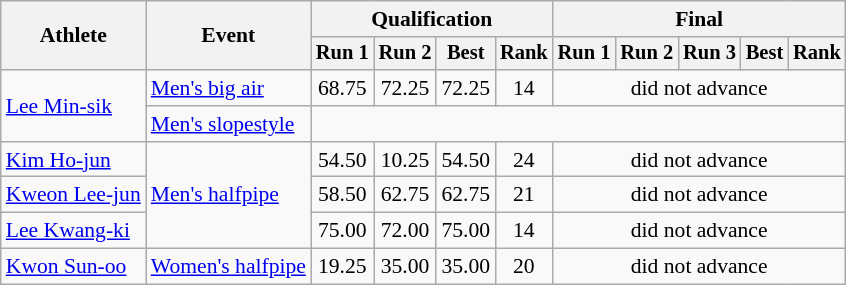<table class="wikitable" style="font-size:90%">
<tr>
<th rowspan="2">Athlete</th>
<th rowspan="2">Event</th>
<th colspan="4">Qualification</th>
<th colspan="5">Final</th>
</tr>
<tr style="font-size:95%">
<th>Run 1</th>
<th>Run 2</th>
<th>Best</th>
<th>Rank</th>
<th>Run 1</th>
<th>Run 2</th>
<th>Run 3</th>
<th>Best</th>
<th>Rank</th>
</tr>
<tr align=center>
<td align=left rowspan=2><a href='#'>Lee Min-sik</a></td>
<td align=left><a href='#'>Men's big air</a></td>
<td>68.75</td>
<td>72.25</td>
<td>72.25</td>
<td>14</td>
<td colspan=5>did not advance</td>
</tr>
<tr align=center>
<td align=left><a href='#'>Men's slopestyle</a></td>
<td colspan=10></td>
</tr>
<tr align=center>
<td align=left><a href='#'>Kim Ho-jun</a></td>
<td align=left rowspan=3><a href='#'>Men's halfpipe</a></td>
<td>54.50</td>
<td>10.25</td>
<td>54.50</td>
<td>24</td>
<td colspan=5>did not advance</td>
</tr>
<tr align=center>
<td align=left><a href='#'>Kweon Lee-jun</a></td>
<td>58.50</td>
<td>62.75</td>
<td>62.75</td>
<td>21</td>
<td colspan=5>did not advance</td>
</tr>
<tr align=center>
<td align=left><a href='#'>Lee Kwang-ki</a></td>
<td>75.00</td>
<td>72.00</td>
<td>75.00</td>
<td>14</td>
<td colspan=5>did not advance</td>
</tr>
<tr align=center>
<td align=left><a href='#'>Kwon Sun-oo</a></td>
<td align=left><a href='#'>Women's halfpipe</a></td>
<td>19.25</td>
<td>35.00</td>
<td>35.00</td>
<td>20</td>
<td colspan=5>did not advance</td>
</tr>
</table>
